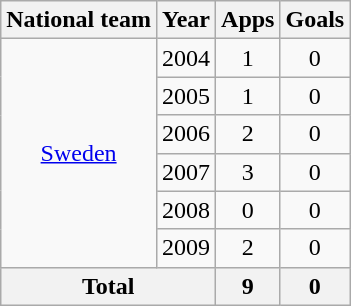<table class="wikitable" style="text-align:center">
<tr>
<th>National team</th>
<th>Year</th>
<th>Apps</th>
<th>Goals</th>
</tr>
<tr>
<td rowspan="6"><a href='#'>Sweden</a></td>
<td>2004</td>
<td>1</td>
<td>0</td>
</tr>
<tr>
<td>2005</td>
<td>1</td>
<td>0</td>
</tr>
<tr>
<td>2006</td>
<td>2</td>
<td>0</td>
</tr>
<tr>
<td>2007</td>
<td>3</td>
<td>0</td>
</tr>
<tr>
<td>2008</td>
<td>0</td>
<td>0</td>
</tr>
<tr>
<td>2009</td>
<td>2</td>
<td>0</td>
</tr>
<tr>
<th colspan="2">Total</th>
<th>9</th>
<th>0</th>
</tr>
</table>
